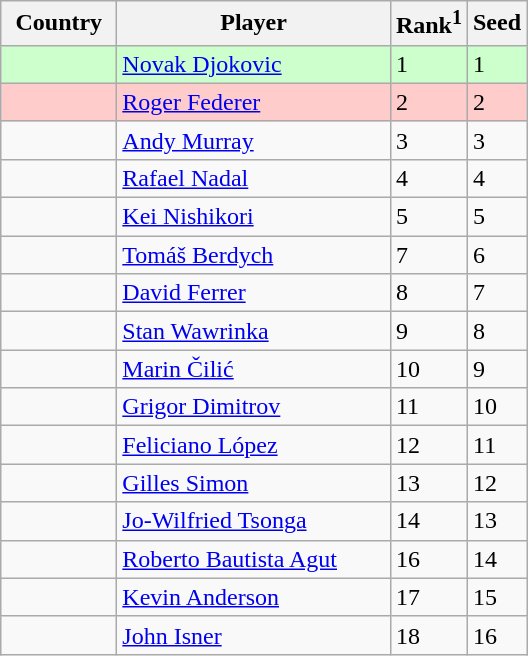<table class="wikitable">
<tr>
<th width="70">Country</th>
<th width="175">Player</th>
<th>Rank<sup>1</sup></th>
<th>Seed</th>
</tr>
<tr style="background:#cfc;">
<td></td>
<td><a href='#'>Novak Djokovic</a></td>
<td>1</td>
<td>1</td>
</tr>
<tr style="background:#fcc;">
<td></td>
<td><a href='#'>Roger Federer</a></td>
<td>2</td>
<td>2</td>
</tr>
<tr>
<td></td>
<td><a href='#'>Andy Murray</a></td>
<td>3</td>
<td>3</td>
</tr>
<tr>
<td></td>
<td><a href='#'>Rafael Nadal</a></td>
<td>4</td>
<td>4</td>
</tr>
<tr>
<td></td>
<td><a href='#'>Kei Nishikori</a></td>
<td>5</td>
<td>5</td>
</tr>
<tr>
<td></td>
<td><a href='#'>Tomáš Berdych</a></td>
<td>7</td>
<td>6</td>
</tr>
<tr>
<td></td>
<td><a href='#'>David Ferrer</a></td>
<td>8</td>
<td>7</td>
</tr>
<tr>
<td></td>
<td><a href='#'>Stan Wawrinka</a></td>
<td>9</td>
<td>8</td>
</tr>
<tr>
<td></td>
<td><a href='#'>Marin Čilić</a></td>
<td>10</td>
<td>9</td>
</tr>
<tr>
<td></td>
<td><a href='#'>Grigor Dimitrov</a></td>
<td>11</td>
<td>10</td>
</tr>
<tr>
<td></td>
<td><a href='#'>Feliciano López</a></td>
<td>12</td>
<td>11</td>
</tr>
<tr>
<td></td>
<td><a href='#'>Gilles Simon</a></td>
<td>13</td>
<td>12</td>
</tr>
<tr>
<td></td>
<td><a href='#'>Jo-Wilfried Tsonga</a></td>
<td>14</td>
<td>13</td>
</tr>
<tr>
<td></td>
<td><a href='#'>Roberto Bautista Agut</a></td>
<td>16</td>
<td>14</td>
</tr>
<tr>
<td></td>
<td><a href='#'>Kevin Anderson</a></td>
<td>17</td>
<td>15</td>
</tr>
<tr>
<td></td>
<td><a href='#'>John Isner</a></td>
<td>18</td>
<td>16</td>
</tr>
</table>
